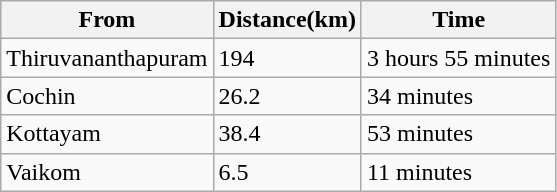<table class="wikitable">
<tr>
<th>From</th>
<th>Distance(km)</th>
<th>Time</th>
</tr>
<tr>
<td>Thiruvananthapuram</td>
<td>194</td>
<td>3 hours 55 minutes</td>
</tr>
<tr>
<td>Cochin</td>
<td>26.2</td>
<td>34 minutes</td>
</tr>
<tr>
<td>Kottayam</td>
<td>38.4</td>
<td>53 minutes</td>
</tr>
<tr>
<td>Vaikom</td>
<td>6.5</td>
<td>11 minutes</td>
</tr>
</table>
